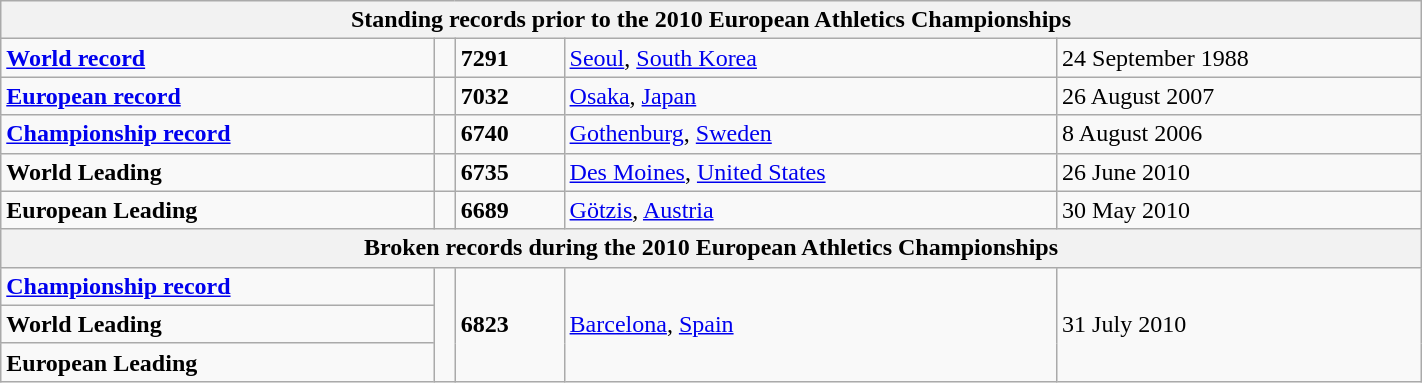<table class="wikitable" width=75%>
<tr>
<th colspan="5">Standing records prior to the 2010 European Athletics Championships</th>
</tr>
<tr>
<td><strong><a href='#'>World record</a></strong></td>
<td></td>
<td><strong>7291</strong></td>
<td><a href='#'>Seoul</a>, <a href='#'>South Korea</a></td>
<td>24 September 1988</td>
</tr>
<tr>
<td><strong><a href='#'>European record</a></strong></td>
<td></td>
<td><strong>7032</strong></td>
<td><a href='#'>Osaka</a>, <a href='#'>Japan</a></td>
<td>26 August 2007</td>
</tr>
<tr>
<td><strong><a href='#'>Championship record</a></strong></td>
<td></td>
<td><strong>6740</strong></td>
<td><a href='#'>Gothenburg</a>, <a href='#'>Sweden</a></td>
<td>8 August 2006</td>
</tr>
<tr>
<td><strong>World Leading</strong></td>
<td></td>
<td><strong>6735</strong></td>
<td><a href='#'>Des Moines</a>, <a href='#'>United States</a></td>
<td>26 June 2010</td>
</tr>
<tr>
<td><strong>European Leading</strong></td>
<td></td>
<td><strong>6689</strong></td>
<td><a href='#'>Götzis</a>, <a href='#'>Austria</a></td>
<td>30 May 2010</td>
</tr>
<tr>
<th colspan="5">Broken records during the 2010 European Athletics Championships</th>
</tr>
<tr>
<td><strong><a href='#'>Championship record</a></strong></td>
<td rowspan="3"></td>
<td rowspan="3"><strong>6823</strong></td>
<td rowspan="3"><a href='#'>Barcelona</a>, <a href='#'>Spain</a></td>
<td rowspan="3">31 July 2010</td>
</tr>
<tr>
<td><strong>World Leading</strong></td>
</tr>
<tr>
<td><strong>European Leading</strong></td>
</tr>
</table>
